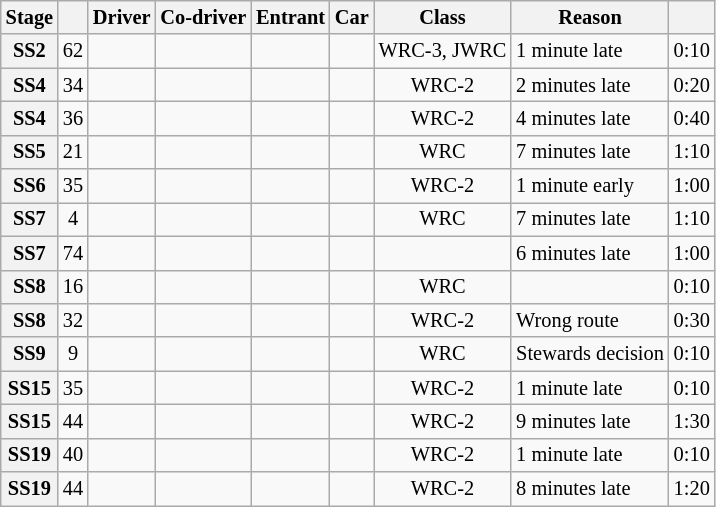<table class="wikitable" style="font-size: 85%;">
<tr>
<th>Stage</th>
<th></th>
<th>Driver</th>
<th>Co-driver</th>
<th>Entrant</th>
<th>Car</th>
<th>Class</th>
<th>Reason</th>
<th></th>
</tr>
<tr>
<th>SS2</th>
<td align="center">62</td>
<td></td>
<td></td>
<td></td>
<td></td>
<td align="center">WRC-3, JWRC</td>
<td>1 minute late</td>
<td align="center">0:10</td>
</tr>
<tr>
<th>SS4</th>
<td align="center">34</td>
<td></td>
<td></td>
<td></td>
<td></td>
<td align="center">WRC-2</td>
<td>2 minutes late</td>
<td align="center">0:20</td>
</tr>
<tr>
<th>SS4</th>
<td align="center">36</td>
<td></td>
<td></td>
<td></td>
<td></td>
<td align="center">WRC-2</td>
<td>4 minutes late</td>
<td align="center">0:40</td>
</tr>
<tr>
<th>SS5</th>
<td align="center">21</td>
<td></td>
<td></td>
<td></td>
<td></td>
<td align="center">WRC</td>
<td>7 minutes late</td>
<td align="center">1:10</td>
</tr>
<tr>
<th>SS6</th>
<td align="center">35</td>
<td></td>
<td></td>
<td></td>
<td></td>
<td align="center">WRC-2</td>
<td>1 minute early</td>
<td align="center">1:00</td>
</tr>
<tr>
<th>SS7</th>
<td align="center">4</td>
<td></td>
<td></td>
<td></td>
<td></td>
<td align="center">WRC</td>
<td>7 minutes late</td>
<td align="center">1:10</td>
</tr>
<tr>
<th>SS7</th>
<td align="center">74</td>
<td></td>
<td></td>
<td></td>
<td></td>
<td align="center"></td>
<td>6 minutes late</td>
<td align="center">1:00</td>
</tr>
<tr>
<th>SS8</th>
<td align="center">16</td>
<td></td>
<td></td>
<td></td>
<td></td>
<td align="center">WRC</td>
<td></td>
<td align="center">0:10</td>
</tr>
<tr>
<th>SS8</th>
<td align="center">32</td>
<td></td>
<td></td>
<td></td>
<td></td>
<td align="center">WRC-2</td>
<td>Wrong route</td>
<td align="center">0:30</td>
</tr>
<tr>
<th>SS9</th>
<td align="center">9</td>
<td></td>
<td></td>
<td></td>
<td></td>
<td align="center">WRC</td>
<td>Stewards decision</td>
<td align="center">0:10</td>
</tr>
<tr>
<th>SS15</th>
<td align="center">35</td>
<td></td>
<td></td>
<td></td>
<td></td>
<td align="center">WRC-2</td>
<td>1 minute late</td>
<td align="center">0:10</td>
</tr>
<tr>
<th>SS15</th>
<td align="center">44</td>
<td></td>
<td></td>
<td></td>
<td></td>
<td align="center">WRC-2</td>
<td>9 minutes late</td>
<td align="center">1:30</td>
</tr>
<tr>
<th>SS19</th>
<td align="center">40</td>
<td></td>
<td></td>
<td></td>
<td></td>
<td align="center">WRC-2</td>
<td>1 minute late</td>
<td align="center">0:10</td>
</tr>
<tr>
<th>SS19</th>
<td align="center">44</td>
<td></td>
<td></td>
<td></td>
<td></td>
<td align="center">WRC-2</td>
<td>8 minutes late</td>
<td align="center">1:20</td>
</tr>
</table>
